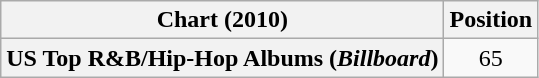<table class="wikitable plainrowheaders" style="text-align:center">
<tr>
<th scope="col">Chart (2010)</th>
<th scope="col">Position</th>
</tr>
<tr>
<th scope="row">US Top R&B/Hip-Hop Albums (<em>Billboard</em>)</th>
<td>65</td>
</tr>
</table>
